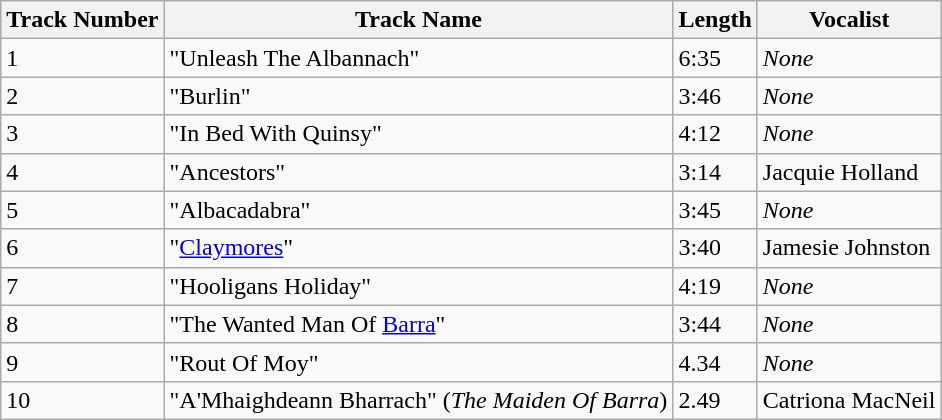<table class="wikitable">
<tr>
<th>Track Number</th>
<th>Track Name</th>
<th>Length</th>
<th>Vocalist</th>
</tr>
<tr>
<td>1</td>
<td>"Unleash The Albannach"</td>
<td>6:35</td>
<td><em>None</em></td>
</tr>
<tr>
<td>2</td>
<td>"Burlin"</td>
<td>3:46</td>
<td><em>None</em></td>
</tr>
<tr>
<td>3</td>
<td>"In Bed With Quinsy"</td>
<td>4:12</td>
<td><em>None</em></td>
</tr>
<tr>
<td>4</td>
<td>"Ancestors"</td>
<td>3:14</td>
<td>Jacquie Holland</td>
</tr>
<tr>
<td>5</td>
<td>"Albacadabra"</td>
<td>3:45</td>
<td><em>None</em></td>
</tr>
<tr>
<td>6</td>
<td>"<a href='#'>Claymores</a>"</td>
<td>3:40</td>
<td>Jamesie Johnston</td>
</tr>
<tr>
<td>7</td>
<td>"Hooligans Holiday"</td>
<td>4:19</td>
<td><em>None</em></td>
</tr>
<tr>
<td>8</td>
<td>"The Wanted Man Of <a href='#'>Barra</a>"</td>
<td>3:44</td>
<td><em>None</em></td>
</tr>
<tr>
<td>9</td>
<td>"Rout Of Moy"</td>
<td>4.34</td>
<td><em>None</em></td>
</tr>
<tr>
<td>10</td>
<td>"A'Mhaighdeann Bharrach" (<em>The Maiden Of Barra</em>)</td>
<td>2.49</td>
<td>Catriona MacNeil</td>
</tr>
</table>
